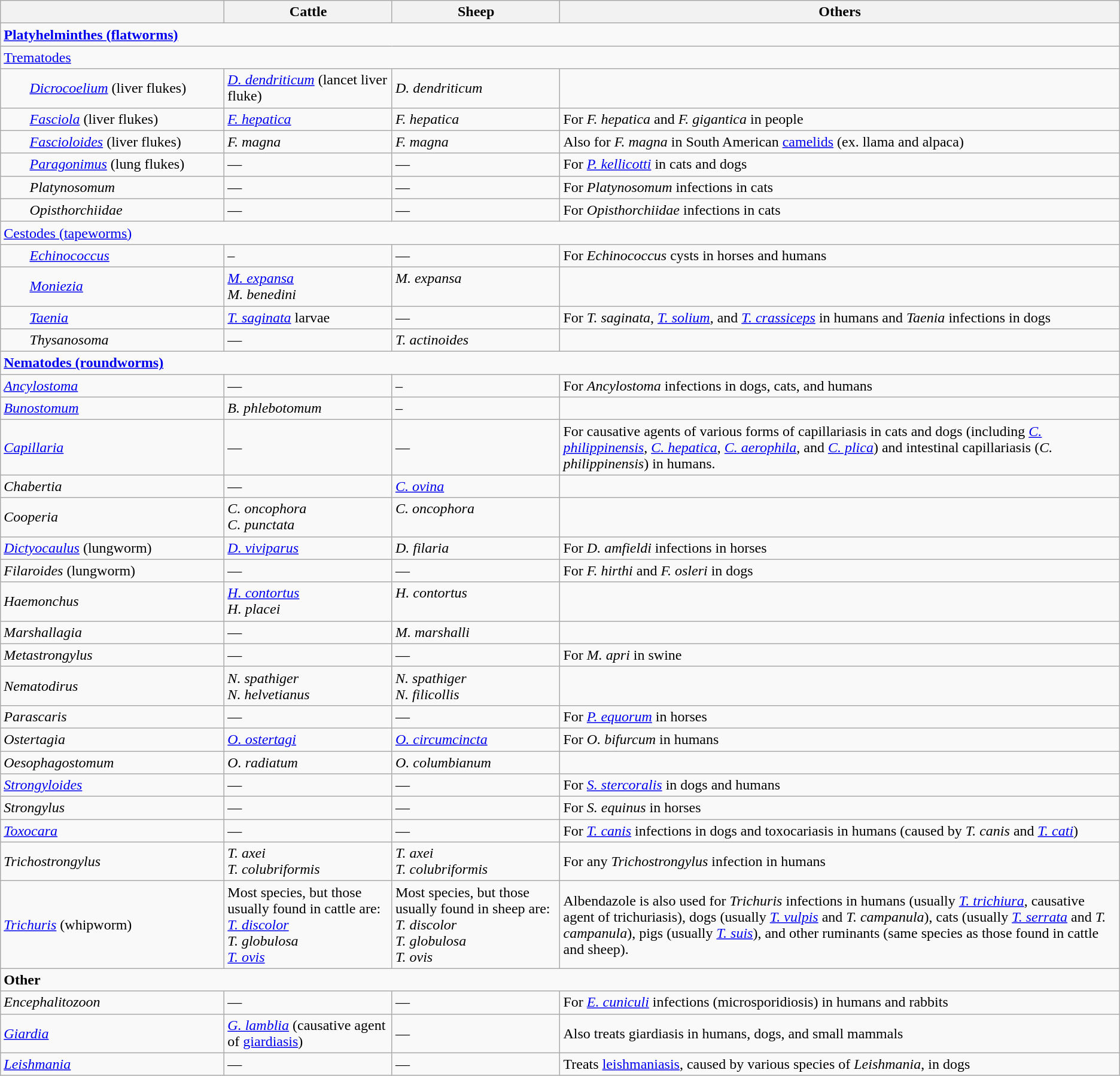<table class="wikitable">
<tr>
<th style="width: 20%;"></th>
<th style="width: 15%;">Cattle</th>
<th style="width: 15%;">Sheep</th>
<th>Others</th>
</tr>
<tr>
<td colspan="4"><strong><a href='#'>Platyhelminthes (flatworms)</a></strong></td>
</tr>
<tr>
<td colspan="4"><a href='#'>Trematodes</a></td>
</tr>
<tr>
<td style="padding-left: 2em;"><em><a href='#'>Dicrocoelium</a></em> (liver flukes)</td>
<td><em><a href='#'>D. dendriticum</a></em> (lancet liver fluke)</td>
<td><em>D. dendriticum</em></td>
<td></td>
</tr>
<tr>
<td style="padding-left: 2em;"><em><a href='#'>Fasciola</a></em> (liver flukes)</td>
<td><em><a href='#'>F. hepatica</a></em></td>
<td><em>F. hepatica</em></td>
<td>For <em>F. hepatica</em> and <em>F. gigantica</em> in people</td>
</tr>
<tr>
<td style="padding-left: 2em;"><em><a href='#'>Fascioloides</a></em> (liver flukes)</td>
<td><em>F. magna</em></td>
<td><em>F. magna</em></td>
<td>Also for <em>F. magna</em> in South American <a href='#'>camelids</a> (ex. llama and alpaca)</td>
</tr>
<tr>
<td style="padding-left: 2em;"><em><a href='#'>Paragonimus</a></em> (lung flukes)</td>
<td>—</td>
<td>—</td>
<td>For <em><a href='#'>P. kellicotti</a></em> in cats and dogs</td>
</tr>
<tr>
<td style="padding-left: 2em;"><em>Platynosomum</em></td>
<td>—</td>
<td>—</td>
<td>For <em>Platynosomum</em> infections in cats</td>
</tr>
<tr>
<td style="padding-left: 2em;"><em>Opisthorchiidae</em></td>
<td>—</td>
<td>—</td>
<td>For <em>Opisthorchiidae</em> infections in cats</td>
</tr>
<tr>
<td colspan="4"><a href='#'>Cestodes (tapeworms)</a></td>
</tr>
<tr>
<td style="padding-left: 2em;"><em><a href='#'>Echinococcus</a></em></td>
<td>–</td>
<td>—</td>
<td>For <em>Echinococcus</em> cysts in horses and humans</td>
</tr>
<tr>
<td style="padding-left: 2em;"><em><a href='#'>Moniezia</a></em></td>
<td><em><a href='#'>M. expansa</a></em><br><em>M. benedini</em></td>
<td><em>M. expansa</em><br> </td>
<td></td>
</tr>
<tr>
<td style="padding-left: 2em;"><em><a href='#'>Taenia</a></em></td>
<td><em><a href='#'>T. saginata</a></em> larvae</td>
<td>—</td>
<td>For <em>T. saginata</em>, <em><a href='#'>T. solium</a></em>, and <em><a href='#'>T. crassiceps</a></em> in humans and <em>Taenia</em> infections in dogs</td>
</tr>
<tr>
<td style="padding-left: 2em;"><em>Thysanosoma</em></td>
<td>—</td>
<td><em>T. actinoides</em></td>
<td></td>
</tr>
<tr>
<td colspan="4"><strong><a href='#'>Nematodes (roundworms)</a></strong></td>
</tr>
<tr>
<td><em><a href='#'>Ancylostoma</a></em></td>
<td>—</td>
<td>–</td>
<td>For <em>Ancylostoma</em> infections in dogs, cats, and humans</td>
</tr>
<tr>
<td><em><a href='#'>Bunostomum</a></em></td>
<td><em>B. phlebotomum</em></td>
<td>–</td>
<td></td>
</tr>
<tr>
<td><em><a href='#'>Capillaria</a></em></td>
<td>—</td>
<td>—</td>
<td>For causative agents of various forms of capillariasis in cats and dogs (including <em><a href='#'>C. philippinensis</a></em>, <em><a href='#'>C. hepatica</a></em>, <em><a href='#'>C. aerophila</a></em>, and <em><a href='#'>C. plica</a></em>) and intestinal capillariasis (<em>C. philippinensis</em>) in humans.</td>
</tr>
<tr>
<td><em>Chabertia</em></td>
<td>—</td>
<td><em><a href='#'>C. ovina</a></em></td>
<td></td>
</tr>
<tr>
<td><em>Cooperia</em></td>
<td><em>C. oncophora</em><br><em>C. punctata</em></td>
<td><em>C. oncophora</em><br> </td>
</tr>
<tr>
<td><em><a href='#'>Dictyocaulus</a></em> (lungworm)</td>
<td><em><a href='#'>D. viviparus</a></em></td>
<td><em>D. filaria</em></td>
<td>For <em>D. amfieldi</em> infections in horses</td>
</tr>
<tr>
<td><em>Filaroides</em> (lungworm)</td>
<td>—</td>
<td>—</td>
<td>For <em>F. hirthi</em> and <em>F. osleri</em> in dogs</td>
</tr>
<tr>
<td><em>Haemonchus</em></td>
<td><em><a href='#'>H. contortus</a></em> <br> <em>H. placei</em></td>
<td><em>H. contortus</em><br> </td>
<td></td>
</tr>
<tr>
<td><em>Marshallagia</em></td>
<td>—</td>
<td><em>M. marshalli</em></td>
<td></td>
</tr>
<tr>
<td><em>Metastrongylus</em></td>
<td>—</td>
<td>—</td>
<td>For <em>M. apri</em> in swine</td>
</tr>
<tr>
<td><em>Nematodirus</em></td>
<td><em>N. spathiger</em><br><em>N. helvetianus</em></td>
<td><em>N. spathiger</em><br><em>N. filicollis</em></td>
<td></td>
</tr>
<tr>
<td><em>Parascaris</em></td>
<td>—</td>
<td>—</td>
<td>For <em><a href='#'>P. equorum</a></em> in horses</td>
</tr>
<tr>
<td><em>Ostertagia</em></td>
<td><em><a href='#'>O. ostertagi</a></em></td>
<td><em><a href='#'>O. circumcincta</a></em></td>
<td>For <em>O. bifurcum</em> in humans</td>
</tr>
<tr>
<td><em>Oesophagostomum</em></td>
<td><em>O. radiatum</em></td>
<td><em>O. columbianum</em></td>
<td></td>
</tr>
<tr>
<td><em><a href='#'>Strongyloides</a></em></td>
<td>—</td>
<td>—</td>
<td>For <em><a href='#'>S. stercoralis</a></em> in dogs and humans</td>
</tr>
<tr>
<td><em>Strongylus</em></td>
<td>—</td>
<td>—</td>
<td>For <em>S. equinus</em> in horses</td>
</tr>
<tr>
<td><em><a href='#'>Toxocara</a></em></td>
<td>—</td>
<td>—</td>
<td>For <em><a href='#'>T. canis</a></em> infections in dogs and toxocariasis in humans (caused by <em>T. canis</em> and <em><a href='#'>T. cati</a></em>)</td>
</tr>
<tr>
<td><em>Trichostrongylus</em></td>
<td><em>T. axei</em><br><em>T. colubriformis</em></td>
<td><em>T. axei</em><br><em>T. colubriformis</em></td>
<td>For any <em>Trichostrongylus</em> infection in humans</td>
</tr>
<tr>
<td><em><a href='#'>Trichuris</a></em> (whipworm)</td>
<td>Most species, but those usually found in cattle are:<br><em><a href='#'>T. discolor</a></em><br><em>T. globulosa</em> <br><em><a href='#'>T. ovis</a></em></td>
<td>Most species, but those usually found in sheep are:<br><em>T. discolor</em><br><em>T. globulosa</em> <br><em>T. ovis</em></td>
<td>Albendazole is also used for <em>Trichuris</em> infections in humans (usually <em><a href='#'>T. trichiura</a></em>, causative agent of trichuriasis), dogs (usually <em><a href='#'>T. vulpis</a></em> and <em>T. campanula</em>), cats (usually <em><a href='#'>T. serrata</a></em> and <em>T. campanula</em>), pigs (usually <em><a href='#'>T. suis</a></em>), and other ruminants (same species as those found in cattle and sheep).</td>
</tr>
<tr>
<td colspan="4"><strong>Other</strong></td>
</tr>
<tr>
<td><em>Encephalitozoon</em></td>
<td>—</td>
<td>—</td>
<td>For <em><a href='#'>E. cuniculi</a></em> infections (microsporidiosis) in humans and rabbits</td>
</tr>
<tr>
<td><em><a href='#'>Giardia</a></em></td>
<td><em><a href='#'>G. lamblia</a></em> (causative agent of <a href='#'>giardiasis</a>)</td>
<td>—</td>
<td>Also treats giardiasis in humans, dogs, and small mammals</td>
</tr>
<tr>
<td><em><a href='#'>Leishmania</a></em></td>
<td>—</td>
<td>—</td>
<td>Treats <a href='#'>leishmaniasis</a>, caused by various species of <em>Leishmania</em>, in dogs</td>
</tr>
</table>
